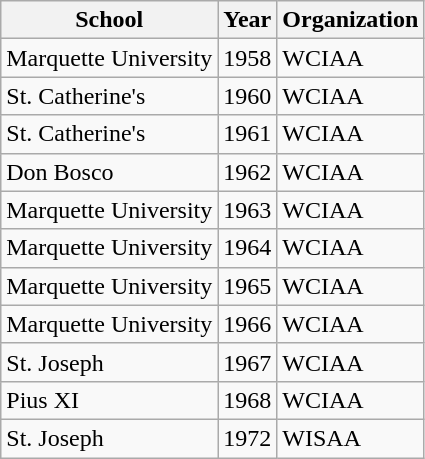<table class="wikitable">
<tr>
<th>School</th>
<th>Year</th>
<th>Organization</th>
</tr>
<tr>
<td>Marquette University</td>
<td>1958</td>
<td>WCIAA</td>
</tr>
<tr>
<td>St. Catherine's</td>
<td>1960</td>
<td>WCIAA</td>
</tr>
<tr>
<td>St. Catherine's</td>
<td>1961</td>
<td>WCIAA</td>
</tr>
<tr>
<td>Don Bosco</td>
<td>1962</td>
<td>WCIAA</td>
</tr>
<tr>
<td>Marquette University</td>
<td>1963</td>
<td>WCIAA</td>
</tr>
<tr>
<td>Marquette University</td>
<td>1964</td>
<td>WCIAA</td>
</tr>
<tr>
<td>Marquette University</td>
<td>1965</td>
<td>WCIAA</td>
</tr>
<tr>
<td>Marquette University</td>
<td>1966</td>
<td>WCIAA</td>
</tr>
<tr>
<td>St. Joseph</td>
<td>1967</td>
<td>WCIAA</td>
</tr>
<tr>
<td>Pius XI</td>
<td>1968</td>
<td>WCIAA</td>
</tr>
<tr>
<td>St. Joseph</td>
<td>1972</td>
<td>WISAA</td>
</tr>
</table>
